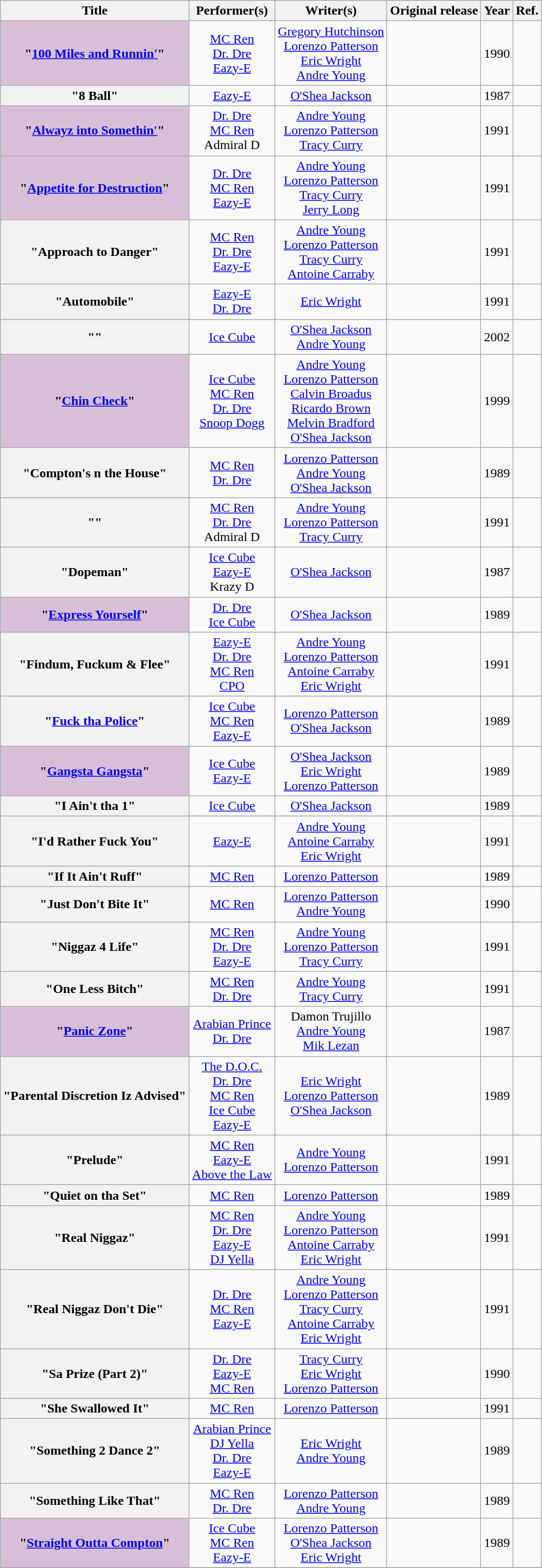<table class="wikitable sortable plainrowheaders" style="text-align:center;">
<tr>
<th scope="col">Title</th>
<th scope="col" class="unsortable">Performer(s)</th>
<th scope="col" class="unsortable">Writer(s)</th>
<th scope="col">Original release</th>
<th scope="col">Year</th>
<th scope="col" class="unsortable">Ref.</th>
</tr>
<tr>
<th scope="row" style="background-color:#D8BFD8">"<a href='#'>100 Miles and Runnin'</a>" </th>
<td><a href='#'>MC Ren</a><br><a href='#'>Dr. Dre</a><br><a href='#'>Eazy-E</a></td>
<td><a href='#'>Gregory Hutchinson</a><br><a href='#'>Lorenzo Patterson</a><br><a href='#'>Eric Wright</a><br><a href='#'>Andre Young</a></td>
<td></td>
<td>1990</td>
<td></td>
</tr>
<tr>
<th scope="row">"8 Ball"</th>
<td><a href='#'>Eazy-E</a></td>
<td><a href='#'>O'Shea Jackson</a></td>
<td></td>
<td>1987</td>
<td></td>
</tr>
<tr>
<th scope="row" style="background-color:#D8BFD8">"<a href='#'>Alwayz into Somethin'</a>" </th>
<td><a href='#'>Dr. Dre</a><br><a href='#'>MC Ren</a><br>Admiral D</td>
<td><a href='#'>Andre Young</a><br><a href='#'>Lorenzo Patterson</a><br><a href='#'>Tracy Curry</a></td>
<td></td>
<td>1991</td>
<td></td>
</tr>
<tr>
<th scope="row" style="background-color:#D8BFD8">"<a href='#'>Appetite for Destruction</a>" </th>
<td><a href='#'>Dr. Dre</a><br><a href='#'>MC Ren</a><br><a href='#'>Eazy-E</a></td>
<td><a href='#'>Andre Young</a><br><a href='#'>Lorenzo Patterson</a><br><a href='#'>Tracy Curry</a><br><a href='#'>Jerry Long</a></td>
<td></td>
<td>1991</td>
<td></td>
</tr>
<tr>
<th scope="row">"Approach to Danger"</th>
<td><a href='#'>MC Ren</a><br><a href='#'>Dr. Dre</a><br><a href='#'>Eazy-E</a></td>
<td><a href='#'>Andre Young</a><br><a href='#'>Lorenzo Patterson</a><br><a href='#'>Tracy Curry</a><br><a href='#'>Antoine Carraby</a></td>
<td></td>
<td>1991</td>
<td></td>
</tr>
<tr>
<th scope="row">"Automobile"</th>
<td><a href='#'>Eazy-E</a><br><a href='#'>Dr. Dre</a></td>
<td><a href='#'>Eric Wright</a></td>
<td></td>
<td>1991</td>
<td></td>
</tr>
<tr>
<th scope="row">""</th>
<td><a href='#'>Ice Cube</a></td>
<td><a href='#'>O'Shea Jackson</a><br><a href='#'>Andre Young</a></td>
<td></td>
<td>2002</td>
<td></td>
</tr>
<tr>
<th scope="row" style="background-color:#D8BFD8">"<a href='#'>Chin Check</a>" </th>
<td><a href='#'>Ice Cube</a><br><a href='#'>MC Ren</a><br><a href='#'>Dr. Dre</a><br><a href='#'>Snoop Dogg</a></td>
<td><a href='#'>Andre Young</a><br><a href='#'>Lorenzo Patterson</a><br><a href='#'>Calvin Broadus</a><br><a href='#'>Ricardo Brown</a><br><a href='#'>Melvin Bradford</a><br><a href='#'>O'Shea Jackson</a></td>
<td></td>
<td>1999</td>
<td></td>
</tr>
<tr>
<th scope="row">"Compton's n the House"</th>
<td><a href='#'>MC Ren</a><br><a href='#'>Dr. Dre</a></td>
<td><a href='#'>Lorenzo Patterson</a><br><a href='#'>Andre Young</a><br><a href='#'>O'Shea Jackson</a></td>
<td></td>
<td>1989</td>
<td></td>
</tr>
<tr>
<th scope="row">""</th>
<td><a href='#'>MC Ren</a><br><a href='#'>Dr. Dre</a><br>Admiral D</td>
<td><a href='#'>Andre Young</a><br><a href='#'>Lorenzo Patterson</a><br><a href='#'>Tracy Curry</a></td>
<td></td>
<td>1991</td>
<td></td>
</tr>
<tr>
<th scope="row">"Dopeman"</th>
<td><a href='#'>Ice Cube</a><br><a href='#'>Eazy-E</a><br>Krazy D</td>
<td><a href='#'>O'Shea Jackson</a></td>
<td></td>
<td>1987</td>
<td></td>
</tr>
<tr>
<th scope="row" style="background-color:#D8BFD8">"<a href='#'>Express Yourself</a>" </th>
<td><a href='#'>Dr. Dre</a><br><a href='#'>Ice Cube</a></td>
<td><a href='#'>O'Shea Jackson</a></td>
<td></td>
<td>1989</td>
<td></td>
</tr>
<tr>
<th scope="row">"Findum, Fuckum & Flee"</th>
<td><a href='#'>Eazy-E</a><br><a href='#'>Dr. Dre</a><br><a href='#'>MC Ren</a><br><a href='#'>CPO</a></td>
<td><a href='#'>Andre Young</a><br><a href='#'>Lorenzo Patterson</a><br><a href='#'>Antoine Carraby</a><br><a href='#'>Eric Wright</a></td>
<td></td>
<td>1991</td>
<td></td>
</tr>
<tr>
<th scope="row">"<a href='#'>Fuck tha Police</a>"</th>
<td><a href='#'>Ice Cube</a><br><a href='#'>MC Ren</a><br><a href='#'>Eazy-E</a></td>
<td><a href='#'>Lorenzo Patterson</a><br><a href='#'>O'Shea Jackson</a></td>
<td></td>
<td>1989</td>
<td></td>
</tr>
<tr>
<th scope="row" style="background-color:#D8BFD8">"<a href='#'>Gangsta Gangsta</a>" </th>
<td><a href='#'>Ice Cube</a><br><a href='#'>Eazy-E</a></td>
<td><a href='#'>O'Shea Jackson</a><br><a href='#'>Eric Wright</a><br><a href='#'>Lorenzo Patterson</a></td>
<td></td>
<td>1989</td>
<td></td>
</tr>
<tr>
<th scope="row">"I Ain't tha 1"</th>
<td><a href='#'>Ice Cube</a></td>
<td><a href='#'>O'Shea Jackson</a></td>
<td></td>
<td>1989</td>
<td></td>
</tr>
<tr>
<th scope="row">"I'd Rather Fuck You"</th>
<td><a href='#'>Eazy-E</a></td>
<td><a href='#'>Andre Young</a><br><a href='#'>Antoine Carraby</a><br><a href='#'>Eric Wright</a></td>
<td></td>
<td>1991</td>
<td></td>
</tr>
<tr>
<th scope="row">"If It Ain't Ruff"</th>
<td><a href='#'>MC Ren</a></td>
<td><a href='#'>Lorenzo Patterson</a></td>
<td></td>
<td>1989</td>
<td></td>
</tr>
<tr>
<th scope="row">"Just Don't Bite It"</th>
<td><a href='#'>MC Ren</a></td>
<td><a href='#'>Lorenzo Patterson</a><br><a href='#'>Andre Young</a></td>
<td></td>
<td>1990</td>
<td></td>
</tr>
<tr>
<th scope="row">"Niggaz 4 Life"</th>
<td><a href='#'>MC Ren</a><br><a href='#'>Dr. Dre</a><br><a href='#'>Eazy-E</a></td>
<td><a href='#'>Andre Young</a><br><a href='#'>Lorenzo Patterson</a><br><a href='#'>Tracy Curry</a></td>
<td></td>
<td>1991</td>
<td></td>
</tr>
<tr>
<th scope="row">"One Less Bitch"</th>
<td><a href='#'>MC Ren</a><br><a href='#'>Dr. Dre</a></td>
<td><a href='#'>Andre Young</a><br><a href='#'>Tracy Curry</a></td>
<td></td>
<td>1991</td>
<td></td>
</tr>
<tr>
<th scope="row" style="background-color:#D8BFD8">"<a href='#'>Panic Zone</a>" </th>
<td><a href='#'>Arabian Prince</a><br><a href='#'>Dr. Dre</a></td>
<td>Damon Trujillo<br><a href='#'>Andre Young</a><br><a href='#'>Mik Lezan</a></td>
<td></td>
<td>1987</td>
<td></td>
</tr>
<tr>
<th scope="row">"Parental Discretion Iz Advised"</th>
<td><a href='#'>The D.O.C.</a><br><a href='#'>Dr. Dre</a><br><a href='#'>MC Ren</a><br><a href='#'>Ice Cube</a><br><a href='#'>Eazy-E</a></td>
<td><a href='#'>Eric Wright</a><br><a href='#'>Lorenzo Patterson</a><br><a href='#'>O'Shea Jackson</a></td>
<td></td>
<td>1989</td>
<td></td>
</tr>
<tr>
<th scope="row">"Prelude"</th>
<td><a href='#'>MC Ren</a><br><a href='#'>Eazy-E</a><br><a href='#'>Above the Law</a></td>
<td><a href='#'>Andre Young</a><br><a href='#'>Lorenzo Patterson</a></td>
<td></td>
<td>1991</td>
<td></td>
</tr>
<tr>
<th scope="row">"Quiet on tha Set"</th>
<td><a href='#'>MC Ren</a></td>
<td><a href='#'>Lorenzo Patterson</a></td>
<td></td>
<td>1989</td>
<td></td>
</tr>
<tr>
<th scope="row">"Real Niggaz"</th>
<td><a href='#'>MC Ren</a><br><a href='#'>Dr. Dre</a><br><a href='#'>Eazy-E</a><br><a href='#'>DJ Yella</a></td>
<td><a href='#'>Andre Young</a><br><a href='#'>Lorenzo Patterson</a><br><a href='#'>Antoine Carraby</a><br><a href='#'>Eric Wright</a></td>
<td></td>
<td>1991</td>
<td></td>
</tr>
<tr>
<th scope="row">"Real Niggaz Don't Die"</th>
<td><a href='#'>Dr. Dre</a><br><a href='#'>MC Ren</a><br><a href='#'>Eazy-E</a></td>
<td><a href='#'>Andre Young</a><br><a href='#'>Lorenzo Patterson</a><br><a href='#'>Tracy Curry</a><br><a href='#'>Antoine Carraby</a><br><a href='#'>Eric Wright</a></td>
<td></td>
<td>1991</td>
<td></td>
</tr>
<tr>
<th scope="row">"Sa Prize (Part 2)"</th>
<td><a href='#'>Dr. Dre</a><br><a href='#'>Eazy-E</a><br><a href='#'>MC Ren</a></td>
<td><a href='#'>Tracy Curry</a><br><a href='#'>Eric Wright</a><br><a href='#'>Lorenzo Patterson</a></td>
<td></td>
<td>1990</td>
<td></td>
</tr>
<tr>
<th scope="row">"She Swallowed It"</th>
<td><a href='#'>MC Ren</a></td>
<td><a href='#'>Lorenzo Patterson</a></td>
<td></td>
<td>1991</td>
<td></td>
</tr>
<tr>
<th scope="row">"Something 2 Dance 2"</th>
<td><a href='#'>Arabian Prince</a><br><a href='#'>DJ Yella</a><br><a href='#'>Dr. Dre</a><br><a href='#'>Eazy-E</a></td>
<td><a href='#'>Eric Wright</a><br><a href='#'>Andre Young</a></td>
<td></td>
<td>1989</td>
<td></td>
</tr>
<tr>
<th scope="row">"Something Like That"</th>
<td><a href='#'>MC Ren</a><br><a href='#'>Dr. Dre</a></td>
<td><a href='#'>Lorenzo Patterson</a><br><a href='#'>Andre Young</a></td>
<td></td>
<td>1989</td>
<td></td>
</tr>
<tr>
<th scope="row" style="background-color:#D8BFD8">"<a href='#'>Straight Outta Compton</a>" </th>
<td><a href='#'>Ice Cube</a><br><a href='#'>MC Ren</a><br><a href='#'>Eazy-E</a></td>
<td><a href='#'>Lorenzo Patterson</a><br><a href='#'>O'Shea Jackson</a><br><a href='#'>Eric Wright</a></td>
<td></td>
<td>1989</td>
<td></td>
</tr>
<tr>
</tr>
</table>
